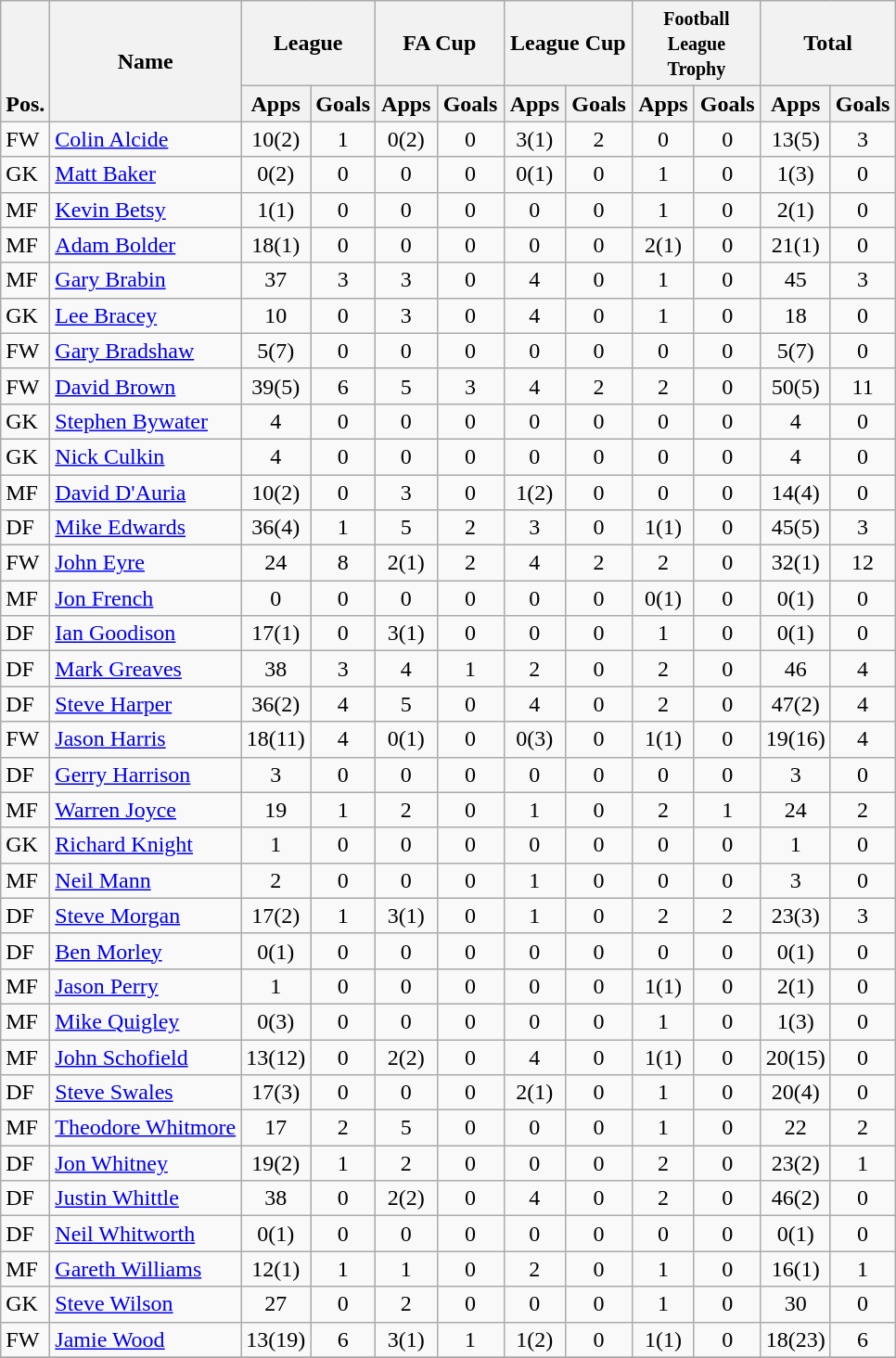<table class="wikitable" style="text-align:center">
<tr>
<th rowspan="2" valign="bottom">Pos.</th>
<th rowspan="2">Name</th>
<th colspan="2" width="85">League</th>
<th colspan="2" width="85">FA Cup</th>
<th colspan="2" width="85">League Cup</th>
<th colspan="2" width="85"><small> Football League Trophy </small></th>
<th colspan="2" width="85">Total</th>
</tr>
<tr>
<th>Apps</th>
<th>Goals</th>
<th>Apps</th>
<th>Goals</th>
<th>Apps</th>
<th>Goals</th>
<th>Apps</th>
<th>Goals</th>
<th>Apps</th>
<th>Goals</th>
</tr>
<tr>
<td align="left">FW</td>
<td align="left"> <a href='#'>Colin Alcide</a></td>
<td>10(2)</td>
<td>1</td>
<td>0(2)</td>
<td>0</td>
<td>3(1)</td>
<td>2</td>
<td>0</td>
<td>0</td>
<td>13(5)</td>
<td>3</td>
</tr>
<tr>
<td align="left">GK</td>
<td align="left"> <a href='#'>Matt Baker</a></td>
<td>0(2)</td>
<td>0</td>
<td>0</td>
<td>0</td>
<td>0(1)</td>
<td>0</td>
<td>1</td>
<td>0</td>
<td>1(3)</td>
<td>0</td>
</tr>
<tr>
<td align="left">MF</td>
<td align="left"> <a href='#'>Kevin Betsy</a></td>
<td>1(1)</td>
<td>0</td>
<td>0</td>
<td>0</td>
<td>0</td>
<td>0</td>
<td>1</td>
<td>0</td>
<td>2(1)</td>
<td>0</td>
</tr>
<tr>
<td align="left">MF</td>
<td align="left"> <a href='#'>Adam Bolder</a></td>
<td>18(1)</td>
<td>0</td>
<td>0</td>
<td>0</td>
<td>0</td>
<td>0</td>
<td>2(1)</td>
<td>0</td>
<td>21(1)</td>
<td>0</td>
</tr>
<tr>
<td align="left">MF</td>
<td align="left"> <a href='#'>Gary Brabin</a></td>
<td>37</td>
<td>3</td>
<td>3</td>
<td>0</td>
<td>4</td>
<td>0</td>
<td>1</td>
<td>0</td>
<td>45</td>
<td>3</td>
</tr>
<tr>
<td align="left">GK</td>
<td align="left"> <a href='#'>Lee Bracey</a></td>
<td>10</td>
<td>0</td>
<td>3</td>
<td>0</td>
<td>4</td>
<td>0</td>
<td>1</td>
<td>0</td>
<td>18</td>
<td>0</td>
</tr>
<tr>
<td align="left">FW</td>
<td align="left"> <a href='#'>Gary Bradshaw</a></td>
<td>5(7)</td>
<td>0</td>
<td>0</td>
<td>0</td>
<td>0</td>
<td>0</td>
<td>0</td>
<td>0</td>
<td>5(7)</td>
<td>0</td>
</tr>
<tr>
<td align="left">FW</td>
<td align="left"> <a href='#'>David Brown</a></td>
<td>39(5)</td>
<td>6</td>
<td>5</td>
<td>3</td>
<td>4</td>
<td>2</td>
<td>2</td>
<td>0</td>
<td>50(5)</td>
<td>11</td>
</tr>
<tr>
<td align="left">GK</td>
<td align="left"> <a href='#'>Stephen Bywater</a></td>
<td>4</td>
<td>0</td>
<td>0</td>
<td>0</td>
<td>0</td>
<td>0</td>
<td>0</td>
<td>0</td>
<td>4</td>
<td>0</td>
</tr>
<tr>
<td align="left">GK</td>
<td align="left"> <a href='#'>Nick Culkin</a></td>
<td>4</td>
<td>0</td>
<td>0</td>
<td>0</td>
<td>0</td>
<td>0</td>
<td>0</td>
<td>0</td>
<td>4</td>
<td>0</td>
</tr>
<tr>
<td align="left">MF</td>
<td align="left"> <a href='#'>David D'Auria</a></td>
<td>10(2)</td>
<td>0</td>
<td>3</td>
<td>0</td>
<td>1(2)</td>
<td>0</td>
<td>0</td>
<td>0</td>
<td>14(4)</td>
<td>0</td>
</tr>
<tr>
<td align="left">DF</td>
<td align="left"> <a href='#'>Mike Edwards</a></td>
<td>36(4)</td>
<td>1</td>
<td>5</td>
<td>2</td>
<td>3</td>
<td>0</td>
<td>1(1)</td>
<td>0</td>
<td>45(5)</td>
<td>3</td>
</tr>
<tr>
<td align="left">FW</td>
<td align="left"> <a href='#'>John Eyre</a></td>
<td>24</td>
<td>8</td>
<td>2(1)</td>
<td>2</td>
<td>4</td>
<td>2</td>
<td>2</td>
<td>0</td>
<td>32(1)</td>
<td>12</td>
</tr>
<tr>
<td align="left">MF</td>
<td align="left"> <a href='#'>Jon French</a></td>
<td>0</td>
<td>0</td>
<td>0</td>
<td>0</td>
<td>0</td>
<td>0</td>
<td>0(1)</td>
<td>0</td>
<td>0(1)</td>
<td>0</td>
</tr>
<tr>
<td align="left">DF</td>
<td align="left"> <a href='#'>Ian Goodison</a></td>
<td>17(1)</td>
<td>0</td>
<td>3(1)</td>
<td>0</td>
<td>0</td>
<td>0</td>
<td>1</td>
<td>0</td>
<td>0(1)</td>
<td>0</td>
</tr>
<tr>
<td align="left">DF</td>
<td align="left"> <a href='#'>Mark Greaves</a></td>
<td>38</td>
<td>3</td>
<td>4</td>
<td>1</td>
<td>2</td>
<td>0</td>
<td>2</td>
<td>0</td>
<td>46</td>
<td>4</td>
</tr>
<tr>
<td align="left">DF</td>
<td align="left"> <a href='#'>Steve Harper</a></td>
<td>36(2)</td>
<td>4</td>
<td>5</td>
<td>0</td>
<td>4</td>
<td>0</td>
<td>2</td>
<td>0</td>
<td>47(2)</td>
<td>4</td>
</tr>
<tr>
<td align="left">FW</td>
<td align="left"> <a href='#'>Jason Harris</a></td>
<td>18(11)</td>
<td>4</td>
<td>0(1)</td>
<td>0</td>
<td>0(3)</td>
<td>0</td>
<td>1(1)</td>
<td>0</td>
<td>19(16)</td>
<td>4</td>
</tr>
<tr>
<td align="left">DF</td>
<td align="left"> <a href='#'>Gerry Harrison</a></td>
<td>3</td>
<td>0</td>
<td>0</td>
<td>0</td>
<td>0</td>
<td>0</td>
<td>0</td>
<td>0</td>
<td>3</td>
<td>0</td>
</tr>
<tr>
<td align="left">MF</td>
<td align="left"> <a href='#'>Warren Joyce</a></td>
<td>19</td>
<td>1</td>
<td>2</td>
<td>0</td>
<td>1</td>
<td>0</td>
<td>2</td>
<td>1</td>
<td>24</td>
<td>2</td>
</tr>
<tr>
<td align="left">GK</td>
<td align="left"> <a href='#'>Richard Knight</a></td>
<td>1</td>
<td>0</td>
<td>0</td>
<td>0</td>
<td>0</td>
<td>0</td>
<td>0</td>
<td>0</td>
<td>1</td>
<td>0</td>
</tr>
<tr>
<td align="left">MF</td>
<td align="left"> <a href='#'>Neil Mann</a></td>
<td>2</td>
<td>0</td>
<td>0</td>
<td>0</td>
<td>1</td>
<td>0</td>
<td>0</td>
<td>0</td>
<td>3</td>
<td>0</td>
</tr>
<tr>
<td align="left">DF</td>
<td align="left"> <a href='#'>Steve Morgan</a></td>
<td>17(2)</td>
<td>1</td>
<td>3(1)</td>
<td>0</td>
<td>1</td>
<td>0</td>
<td>2</td>
<td>2</td>
<td>23(3)</td>
<td>3</td>
</tr>
<tr>
<td align="left">DF</td>
<td align="left"> <a href='#'>Ben Morley</a></td>
<td>0(1)</td>
<td>0</td>
<td>0</td>
<td>0</td>
<td>0</td>
<td>0</td>
<td>0</td>
<td>0</td>
<td>0(1)</td>
<td>0</td>
</tr>
<tr>
<td align="left">MF</td>
<td align="left"> <a href='#'>Jason Perry</a></td>
<td>1</td>
<td>0</td>
<td>0</td>
<td>0</td>
<td>0</td>
<td>0</td>
<td>1(1)</td>
<td>0</td>
<td>2(1)</td>
<td>0</td>
</tr>
<tr>
<td align="left">MF</td>
<td align="left"> <a href='#'>Mike Quigley</a></td>
<td>0(3)</td>
<td>0</td>
<td>0</td>
<td>0</td>
<td>0</td>
<td>0</td>
<td>1</td>
<td>0</td>
<td>1(3)</td>
<td>0</td>
</tr>
<tr>
<td align="left">MF</td>
<td align="left"> <a href='#'>John Schofield</a></td>
<td>13(12)</td>
<td>0</td>
<td>2(2)</td>
<td>0</td>
<td>4</td>
<td>0</td>
<td>1(1)</td>
<td>0</td>
<td>20(15)</td>
<td>0</td>
</tr>
<tr>
<td align="left">DF</td>
<td align="left"> <a href='#'>Steve Swales</a></td>
<td>17(3)</td>
<td>0</td>
<td>0</td>
<td>0</td>
<td>2(1)</td>
<td>0</td>
<td>1</td>
<td>0</td>
<td>20(4)</td>
<td>0</td>
</tr>
<tr>
<td align="left">MF</td>
<td align="left"> <a href='#'>Theodore Whitmore</a></td>
<td>17</td>
<td>2</td>
<td>5</td>
<td>0</td>
<td>0</td>
<td>0</td>
<td>1</td>
<td>0</td>
<td>22</td>
<td>2</td>
</tr>
<tr>
<td align="left">DF</td>
<td align="left"> <a href='#'>Jon Whitney</a></td>
<td>19(2)</td>
<td>1</td>
<td>2</td>
<td>0</td>
<td>0</td>
<td>0</td>
<td>2</td>
<td>0</td>
<td>23(2)</td>
<td>1</td>
</tr>
<tr>
<td align="left">DF</td>
<td align="left"> <a href='#'>Justin Whittle</a></td>
<td>38</td>
<td>0</td>
<td>2(2)</td>
<td>0</td>
<td>4</td>
<td>0</td>
<td>2</td>
<td>0</td>
<td>46(2)</td>
<td>0</td>
</tr>
<tr>
<td align="left">DF</td>
<td align="left"> <a href='#'>Neil Whitworth</a></td>
<td>0(1)</td>
<td>0</td>
<td>0</td>
<td>0</td>
<td>0</td>
<td>0</td>
<td>0</td>
<td>0</td>
<td>0(1)</td>
<td>0</td>
</tr>
<tr>
<td align="left">MF</td>
<td align="left"> <a href='#'>Gareth Williams</a></td>
<td>12(1)</td>
<td>1</td>
<td>1</td>
<td>0</td>
<td>2</td>
<td>0</td>
<td>1</td>
<td>0</td>
<td>16(1)</td>
<td>1</td>
</tr>
<tr>
<td align="left">GK</td>
<td align="left"> <a href='#'>Steve Wilson</a></td>
<td>27</td>
<td>0</td>
<td>2</td>
<td>0</td>
<td>0</td>
<td>0</td>
<td>1</td>
<td>0</td>
<td>30</td>
<td>0</td>
</tr>
<tr>
<td align="left">FW</td>
<td align="left"> <a href='#'>Jamie Wood</a></td>
<td>13(19)</td>
<td>6</td>
<td>3(1)</td>
<td>1</td>
<td>1(2)</td>
<td>0</td>
<td>1(1)</td>
<td>0</td>
<td>18(23)</td>
<td>6</td>
</tr>
<tr>
</tr>
</table>
